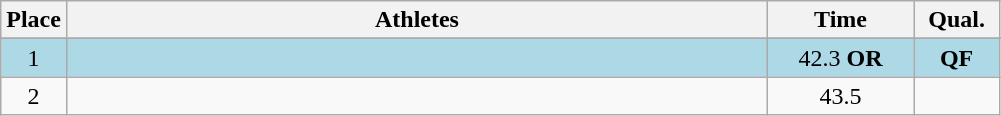<table class=wikitable style="text-align:center">
<tr>
<th width=20>Place</th>
<th width=460>Athletes</th>
<th width=90>Time</th>
<th width=50>Qual.</th>
</tr>
<tr>
</tr>
<tr bgcolor=lightblue>
<td>1</td>
<td align=left></td>
<td>42.3 <strong>OR</strong></td>
<td><strong>QF</strong></td>
</tr>
<tr>
<td>2</td>
<td align=left></td>
<td>43.5</td>
<td></td>
</tr>
</table>
